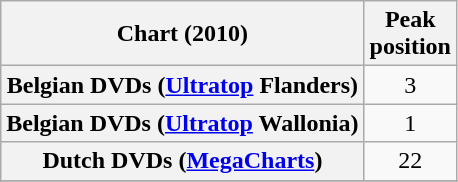<table class="wikitable sortable plainrowheaders" style="text-align:center">
<tr>
<th scope="col">Chart (2010)</th>
<th scope="col">Peak<br>position</th>
</tr>
<tr>
<th scope="row">Belgian DVDs (<a href='#'>Ultratop</a> Flanders)</th>
<td>3</td>
</tr>
<tr>
<th scope="row">Belgian DVDs (<a href='#'>Ultratop</a> Wallonia)</th>
<td>1</td>
</tr>
<tr>
<th scope="row">Dutch DVDs (<a href='#'>MegaCharts</a>)</th>
<td>22</td>
</tr>
<tr>
</tr>
<tr>
</tr>
</table>
